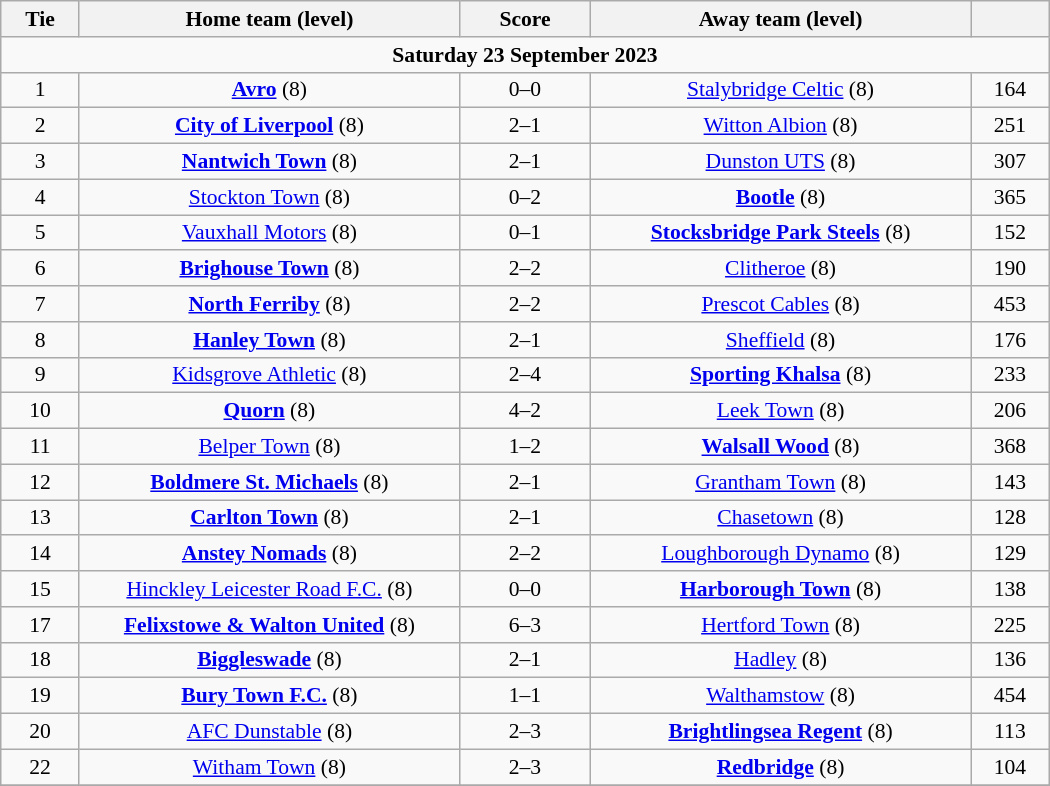<table class="wikitable" style="width:700px;text-align:center;font-size:90%">
<tr>
<th scope="col" style="width: 7.50%">Tie</th>
<th scope="col" style="width:36.25%">Home team (level)</th>
<th scope="col" style="width:12.50%">Score</th>
<th scope="col" style="width:36.25%">Away team (level)</th>
<th scope="col" style="width: 7.50%"></th>
</tr>
<tr>
<td colspan="5"><strong>Saturday 23 September 2023</strong></td>
</tr>
<tr>
<td>1</td>
<td><strong><a href='#'>Avro</a></strong> (8)</td>
<td>0–0 </td>
<td><a href='#'>Stalybridge Celtic</a> (8)</td>
<td>164</td>
</tr>
<tr>
<td>2</td>
<td><strong><a href='#'>City of Liverpool</a></strong> (8)</td>
<td>2–1</td>
<td><a href='#'>Witton Albion</a> (8)</td>
<td>251</td>
</tr>
<tr>
<td>3</td>
<td><strong><a href='#'>Nantwich Town</a></strong> (8)</td>
<td>2–1</td>
<td><a href='#'>Dunston UTS</a> (8)</td>
<td>307</td>
</tr>
<tr>
<td>4</td>
<td><a href='#'>Stockton Town</a> (8)</td>
<td>0–2</td>
<td><strong><a href='#'>Bootle</a></strong> (8)</td>
<td>365</td>
</tr>
<tr>
<td>5</td>
<td><a href='#'>Vauxhall Motors</a> (8)</td>
<td>0–1</td>
<td><strong><a href='#'>Stocksbridge Park Steels</a></strong> (8)</td>
<td>152</td>
</tr>
<tr>
<td>6</td>
<td><strong><a href='#'>Brighouse Town</a></strong> (8)</td>
<td>2–2 </td>
<td><a href='#'>Clitheroe</a> (8)</td>
<td>190</td>
</tr>
<tr>
<td>7</td>
<td><strong><a href='#'>North Ferriby</a></strong> (8)</td>
<td>2–2 </td>
<td><a href='#'>Prescot Cables</a> (8)</td>
<td>453</td>
</tr>
<tr>
<td>8</td>
<td><strong><a href='#'>Hanley Town</a></strong> (8)</td>
<td>2–1</td>
<td><a href='#'>Sheffield</a> (8)</td>
<td>176</td>
</tr>
<tr>
<td>9</td>
<td><a href='#'>Kidsgrove Athletic</a> (8)</td>
<td>2–4</td>
<td><strong><a href='#'>Sporting Khalsa</a></strong> (8)</td>
<td>233</td>
</tr>
<tr>
<td>10</td>
<td><strong><a href='#'>Quorn</a></strong> (8)</td>
<td>4–2</td>
<td><a href='#'>Leek Town</a> (8)</td>
<td>206</td>
</tr>
<tr>
<td>11</td>
<td><a href='#'>Belper Town</a> (8)</td>
<td>1–2</td>
<td><strong><a href='#'>Walsall Wood</a></strong> (8)</td>
<td>368</td>
</tr>
<tr>
<td>12</td>
<td><strong><a href='#'>Boldmere St. Michaels</a></strong> (8)</td>
<td>2–1</td>
<td><a href='#'>Grantham Town</a> (8)</td>
<td>143</td>
</tr>
<tr>
<td>13</td>
<td><strong><a href='#'>Carlton Town</a></strong> (8)</td>
<td>2–1</td>
<td><a href='#'>Chasetown</a> (8)</td>
<td>128</td>
</tr>
<tr>
<td>14</td>
<td><strong><a href='#'>Anstey Nomads</a></strong> (8)</td>
<td>2–2 </td>
<td><a href='#'>Loughborough Dynamo</a> (8)</td>
<td>129</td>
</tr>
<tr>
<td>15</td>
<td><a href='#'>Hinckley Leicester Road F.C.</a> (8)</td>
<td>0–0 </td>
<td><strong><a href='#'>Harborough Town</a></strong> (8)</td>
<td>138</td>
</tr>
<tr>
<td>17</td>
<td><strong><a href='#'>Felixstowe & Walton United</a></strong> (8)</td>
<td>6–3</td>
<td><a href='#'>Hertford Town</a> (8)</td>
<td>225</td>
</tr>
<tr>
<td>18</td>
<td><strong><a href='#'>Biggleswade</a></strong> (8)</td>
<td>2–1</td>
<td><a href='#'>Hadley</a> (8)</td>
<td>136</td>
</tr>
<tr>
<td>19</td>
<td><strong><a href='#'>Bury Town F.C.</a></strong> (8)</td>
<td>1–1 </td>
<td><a href='#'>Walthamstow</a> (8)</td>
<td>454</td>
</tr>
<tr>
<td>20</td>
<td><a href='#'>AFC Dunstable</a> (8)</td>
<td>2–3</td>
<td><strong><a href='#'>Brightlingsea Regent</a></strong> (8)</td>
<td>113</td>
</tr>
<tr>
<td>22</td>
<td><a href='#'>Witham Town</a> (8)</td>
<td>2–3</td>
<td><strong><a href='#'>Redbridge</a></strong> (8)</td>
<td>104</td>
</tr>
<tr>
</tr>
</table>
